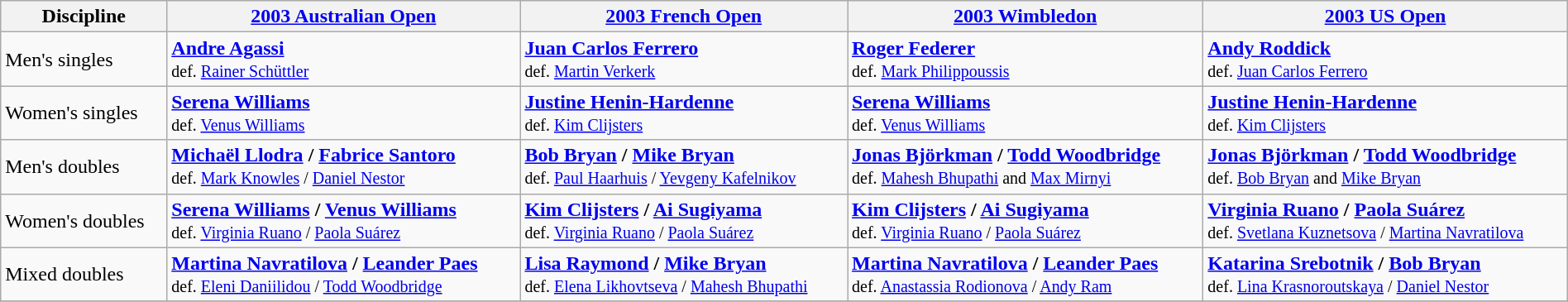<table class="wikitable" width=100%>
<tr>
<th>Discipline</th>
<th><a href='#'>2003 Australian Open</a></th>
<th><a href='#'>2003 French Open</a></th>
<th><a href='#'>2003 Wimbledon</a></th>
<th><a href='#'>2003 US Open</a></th>
</tr>
<tr>
<td>Men's singles</td>
<td><strong><a href='#'>Andre Agassi</a></strong><br><small>def. <a href='#'>Rainer Schüttler</a></small></td>
<td><strong><a href='#'>Juan Carlos Ferrero</a></strong><br><small>def. <a href='#'>Martin Verkerk</a></small></td>
<td><strong><a href='#'>Roger Federer</a></strong><br><small>def. <a href='#'>Mark Philippoussis</a></small></td>
<td><strong><a href='#'>Andy Roddick</a></strong><br><small>def. <a href='#'>Juan Carlos Ferrero</a></small></td>
</tr>
<tr>
<td>Women's singles</td>
<td><strong><a href='#'>Serena Williams</a></strong><br><small>def. <a href='#'>Venus Williams</a></small></td>
<td><strong><a href='#'>Justine Henin-Hardenne</a></strong><br><small>def. <a href='#'>Kim Clijsters</a></small></td>
<td><strong><a href='#'>Serena Williams</a></strong><br><small>def. <a href='#'>Venus Williams</a></small></td>
<td><strong><a href='#'>Justine Henin-Hardenne</a></strong><br><small>def. <a href='#'>Kim Clijsters</a></small></td>
</tr>
<tr>
<td>Men's doubles</td>
<td><strong><a href='#'>Michaël Llodra</a> / <a href='#'>Fabrice Santoro</a></strong><br><small>def. <a href='#'>Mark Knowles</a> / <a href='#'>Daniel Nestor</a></small></td>
<td><strong><a href='#'>Bob Bryan</a> / <a href='#'>Mike Bryan</a></strong><br><small>def. <a href='#'>Paul Haarhuis</a> / <a href='#'>Yevgeny Kafelnikov</a></small></td>
<td><strong><a href='#'>Jonas Björkman</a> / <a href='#'>Todd Woodbridge</a></strong><br><small>def. <a href='#'>Mahesh Bhupathi</a> and <a href='#'>Max Mirnyi</a></small></td>
<td><strong><a href='#'>Jonas Björkman</a> / <a href='#'>Todd Woodbridge</a></strong><br><small>def. <a href='#'>Bob Bryan</a> and <a href='#'>Mike Bryan</a></small></td>
</tr>
<tr>
<td>Women's doubles</td>
<td><strong><a href='#'>Serena Williams</a> / <a href='#'>Venus Williams</a></strong><br><small>def. <a href='#'>Virginia Ruano</a> / <a href='#'>Paola Suárez</a></small></td>
<td><strong><a href='#'>Kim Clijsters</a> / <a href='#'>Ai Sugiyama</a></strong><br><small>def. <a href='#'>Virginia Ruano</a> / <a href='#'>Paola Suárez</a></small></td>
<td><strong><a href='#'>Kim Clijsters</a> / <a href='#'>Ai Sugiyama</a></strong><br><small>def. <a href='#'>Virginia Ruano</a> / <a href='#'>Paola Suárez</a></small></td>
<td><strong><a href='#'>Virginia Ruano</a> / <a href='#'>Paola Suárez</a></strong><br><small>def. <a href='#'>Svetlana Kuznetsova</a> / <a href='#'>Martina Navratilova</a></small></td>
</tr>
<tr>
<td>Mixed doubles</td>
<td><strong><a href='#'>Martina Navratilova</a> / <a href='#'>Leander Paes</a></strong><br><small>def. <a href='#'>Eleni Daniilidou</a> / <a href='#'>Todd Woodbridge</a></small></td>
<td><strong><a href='#'>Lisa Raymond</a> / <a href='#'>Mike Bryan</a></strong><br><small>def. <a href='#'>Elena Likhovtseva</a> / <a href='#'>Mahesh Bhupathi</a></small></td>
<td><strong><a href='#'>Martina Navratilova</a> / <a href='#'>Leander Paes</a></strong><br><small>def. <a href='#'>Anastassia Rodionova</a> / <a href='#'>Andy Ram</a></small></td>
<td><strong><a href='#'>Katarina Srebotnik</a> / <a href='#'>Bob Bryan</a></strong><br><small>def. <a href='#'>Lina Krasnoroutskaya</a> / <a href='#'>Daniel Nestor</a></small></td>
</tr>
<tr>
</tr>
</table>
